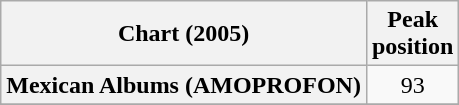<table class="wikitable sortable plainrowheaders" style="text-align:center">
<tr>
<th scope="col">Chart (2005)</th>
<th scope="col">Peak<br>position</th>
</tr>
<tr>
<th scope="row">Mexican Albums (AMOPROFON)</th>
<td>93</td>
</tr>
<tr>
</tr>
</table>
